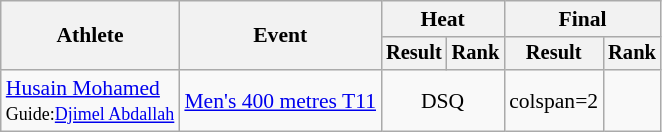<table class="wikitable" style="font-size:90%">
<tr>
<th rowspan="2">Athlete</th>
<th rowspan="2">Event</th>
<th colspan="2">Heat</th>
<th colspan="2">Final</th>
</tr>
<tr style="font-size:95%">
<th>Result</th>
<th>Rank</th>
<th>Result</th>
<th>Rank</th>
</tr>
<tr align=center>
<td align=left><a href='#'>Husain Mohamed</a><br><small>Guide:<a href='#'>Djimel Abdallah</a></small></td>
<td align=left><a href='#'>Men's 400 metres T11</a></td>
<td colspan=2>DSQ</td>
<td>colspan=2 </td>
</tr>
</table>
